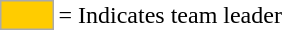<table>
<tr>
<td style="background-color:#FFCC00; border:1px solid #aaaaaa; width:2em;"></td>
<td>= Indicates team leader</td>
</tr>
</table>
